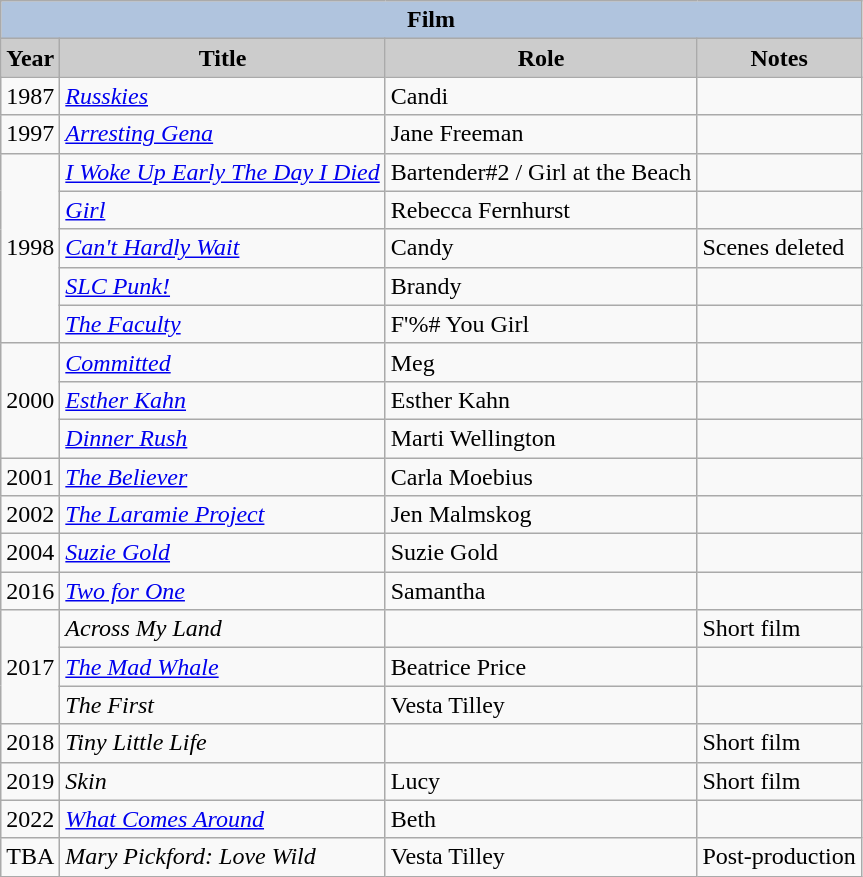<table class="wikitable" style="font-size:100%;">
<tr>
<th colspan=4 style="background:#B0C4DE;">Film</th>
</tr>
<tr align="center">
<th style="background: #CCCCCC;">Year</th>
<th style="background: #CCCCCC;">Title</th>
<th style="background: #CCCCCC;">Role</th>
<th style="background: #CCCCCC;">Notes</th>
</tr>
<tr>
<td>1987</td>
<td><em><a href='#'>Russkies</a></em></td>
<td>Candi</td>
<td></td>
</tr>
<tr>
<td>1997</td>
<td><em><a href='#'>Arresting Gena</a></em></td>
<td>Jane Freeman</td>
<td></td>
</tr>
<tr>
<td rowspan=5>1998</td>
<td><em><a href='#'>I Woke Up Early The Day I Died</a></em></td>
<td>Bartender#2 / Girl at the Beach</td>
<td></td>
</tr>
<tr>
<td><em><a href='#'>Girl</a></em></td>
<td>Rebecca Fernhurst</td>
<td></td>
</tr>
<tr>
<td><em><a href='#'>Can't Hardly Wait</a></em></td>
<td>Candy</td>
<td>Scenes deleted</td>
</tr>
<tr>
<td><em><a href='#'>SLC Punk!</a></em></td>
<td>Brandy</td>
<td></td>
</tr>
<tr>
<td><em><a href='#'>The Faculty</a></em></td>
<td>F'%# You Girl</td>
<td></td>
</tr>
<tr>
<td rowspan=3>2000</td>
<td><em><a href='#'>Committed</a></em></td>
<td>Meg</td>
<td></td>
</tr>
<tr>
<td><em><a href='#'>Esther Kahn</a></em></td>
<td>Esther Kahn</td>
<td></td>
</tr>
<tr>
<td><em><a href='#'>Dinner Rush</a></em></td>
<td>Marti Wellington</td>
<td></td>
</tr>
<tr>
<td>2001</td>
<td><em><a href='#'>The Believer</a></em></td>
<td>Carla Moebius</td>
<td></td>
</tr>
<tr>
<td>2002</td>
<td><em><a href='#'>The Laramie Project</a></em></td>
<td>Jen Malmskog</td>
<td></td>
</tr>
<tr>
<td>2004</td>
<td><em><a href='#'>Suzie Gold</a></em></td>
<td>Suzie Gold</td>
<td></td>
</tr>
<tr>
<td>2016</td>
<td><em><a href='#'>Two for One</a></em></td>
<td>Samantha</td>
<td></td>
</tr>
<tr>
<td rowspan=3>2017</td>
<td><em>Across My Land</em></td>
<td></td>
<td>Short film</td>
</tr>
<tr>
<td><em><a href='#'>The Mad Whale</a></em></td>
<td>Beatrice Price</td>
<td></td>
</tr>
<tr>
<td><em>The First</em></td>
<td>Vesta Tilley</td>
<td></td>
</tr>
<tr>
<td>2018</td>
<td><em>Tiny Little Life</em></td>
<td></td>
<td>Short film</td>
</tr>
<tr>
<td>2019</td>
<td><em>Skin</em></td>
<td>Lucy</td>
<td>Short film</td>
</tr>
<tr>
<td>2022</td>
<td><em><a href='#'>What Comes Around</a></em></td>
<td>Beth</td>
<td></td>
</tr>
<tr>
<td>TBA</td>
<td><em>Mary Pickford: Love Wild</td>
<td>Vesta Tilley</td>
<td>Post-production</td>
</tr>
</table>
